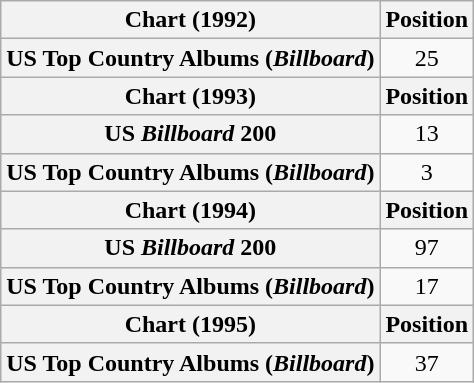<table class="wikitable plainrowheaders" style="text-align:center">
<tr>
<th scope="col">Chart (1992)</th>
<th scope="col">Position</th>
</tr>
<tr>
<th scope="row">US Top Country Albums (<em>Billboard</em>)</th>
<td>25</td>
</tr>
<tr>
<th scope="col">Chart (1993)</th>
<th scope="col">Position</th>
</tr>
<tr>
<th scope="row">US <em>Billboard</em> 200</th>
<td>13</td>
</tr>
<tr>
<th scope="row">US Top Country Albums (<em>Billboard</em>)</th>
<td>3</td>
</tr>
<tr>
<th scope="col">Chart (1994)</th>
<th scope="col">Position</th>
</tr>
<tr>
<th scope="row">US <em>Billboard</em> 200</th>
<td>97</td>
</tr>
<tr>
<th scope="row">US Top Country Albums (<em>Billboard</em>)</th>
<td>17</td>
</tr>
<tr>
<th scope="col">Chart (1995)</th>
<th scope="col">Position</th>
</tr>
<tr>
<th scope="row">US Top Country Albums (<em>Billboard</em>)</th>
<td>37</td>
</tr>
</table>
